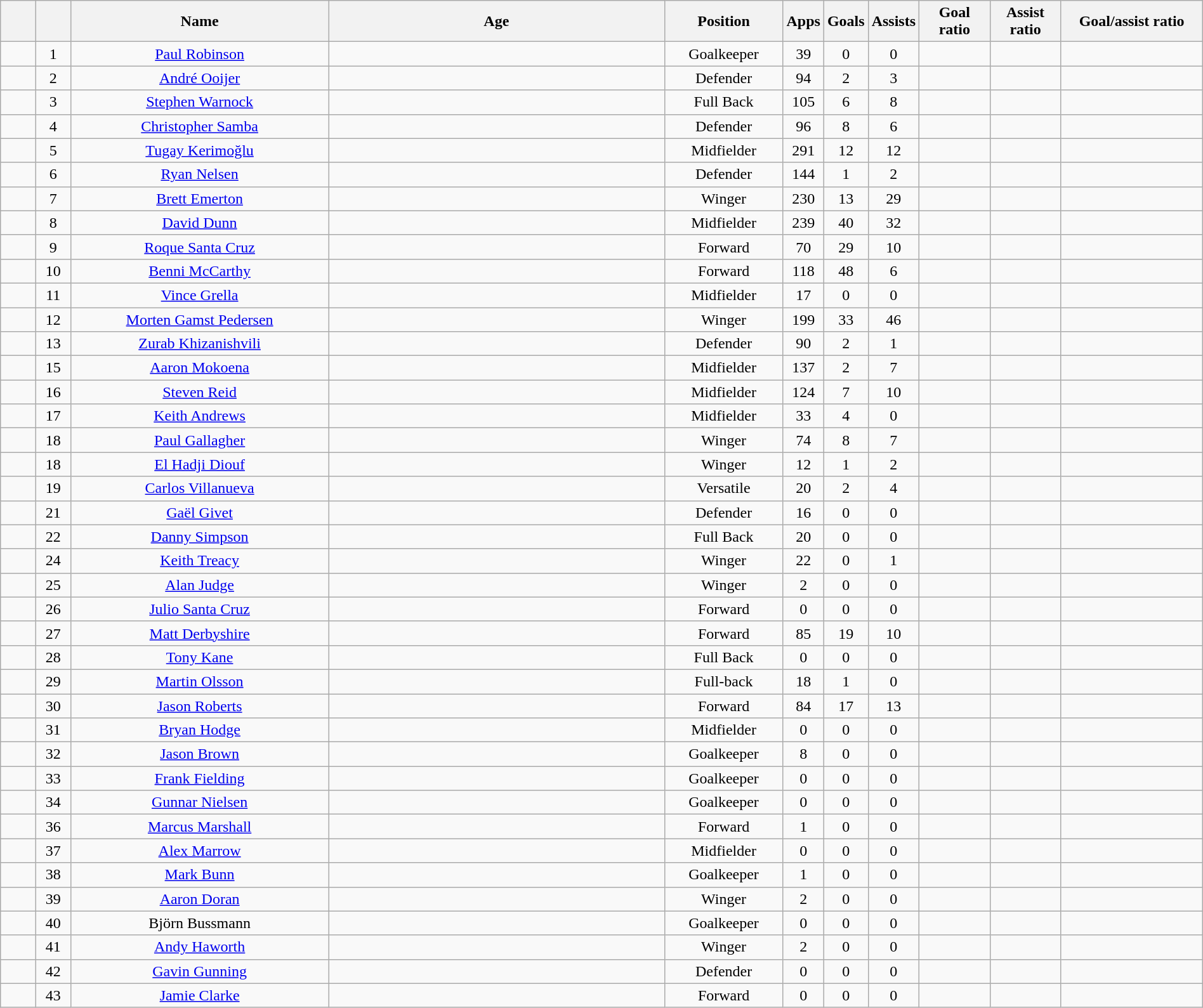<table width=100% {| class="wikitable sortable">
<tr>
<th width=3%></th>
<th width=3%></th>
<th width=22%>Name</th>
<th width=29%>Age</th>
<th width=10%>Position</th>
<th width=3%>Apps</th>
<th width=3%>Goals</th>
<th width=3%>Assists</th>
<th width=6%>Goal ratio</th>
<th width=6%>Assist ratio</th>
<th width=12%>Goal/assist ratio</th>
</tr>
<tr>
<td align=center></td>
<td align=center>1</td>
<td align=center><a href='#'>Paul Robinson</a></td>
<td align=center></td>
<td align=center>Goalkeeper</td>
<td align=center>39</td>
<td align=center>0</td>
<td align=center>0</td>
<td align=center></td>
<td align=center></td>
<td align=center></td>
</tr>
<tr>
<td align=center></td>
<td align=center>2</td>
<td align=center><a href='#'>André Ooijer</a></td>
<td align=center></td>
<td align=center>Defender</td>
<td align=center>94</td>
<td align=center>2</td>
<td align=center>3</td>
<td align=center></td>
<td align=center></td>
<td align=center></td>
</tr>
<tr>
<td align=center></td>
<td align=center>3</td>
<td align=center><a href='#'>Stephen Warnock</a></td>
<td align=center></td>
<td align=center>Full Back</td>
<td align=center>105</td>
<td align=center>6</td>
<td align=center>8</td>
<td align=center></td>
<td align=center></td>
<td align=center></td>
</tr>
<tr>
<td align=center></td>
<td align=center>4</td>
<td align=center><a href='#'>Christopher Samba</a></td>
<td align=center></td>
<td align=center>Defender</td>
<td align=center>96</td>
<td align=center>8</td>
<td align=center>6</td>
<td align=center></td>
<td align=center></td>
<td align=center></td>
</tr>
<tr>
<td align=center></td>
<td align=center>5</td>
<td align=center><a href='#'>Tugay Kerimoğlu</a></td>
<td align=center></td>
<td align=center>Midfielder</td>
<td align=center>291</td>
<td align=center>12</td>
<td align=center>12</td>
<td align=center></td>
<td align=center></td>
<td align=center></td>
</tr>
<tr>
<td align=center></td>
<td align=center>6</td>
<td align=center><a href='#'>Ryan Nelsen</a></td>
<td align=center></td>
<td align=center>Defender</td>
<td align=center>144</td>
<td align=center>1</td>
<td align=center>2</td>
<td align=center></td>
<td align=center></td>
<td align=center></td>
</tr>
<tr>
<td align=center></td>
<td align=center>7</td>
<td align=center><a href='#'>Brett Emerton</a></td>
<td align=center></td>
<td align=center>Winger</td>
<td align=center>230</td>
<td align=center>13</td>
<td align=center>29</td>
<td align=center></td>
<td align=center></td>
<td align=center></td>
</tr>
<tr>
<td align=center></td>
<td align=center>8</td>
<td align=center><a href='#'>David Dunn</a></td>
<td align=center></td>
<td align=center>Midfielder</td>
<td align=center>239</td>
<td align=center>40</td>
<td align=center>32</td>
<td align=center></td>
<td align=center></td>
<td align=center></td>
</tr>
<tr>
<td align=center></td>
<td align=center>9</td>
<td align=center><a href='#'>Roque Santa Cruz</a></td>
<td align=center></td>
<td align=center>Forward</td>
<td align=center>70</td>
<td align=center>29</td>
<td align=center>10</td>
<td align=center></td>
<td align=center></td>
<td align=center></td>
</tr>
<tr>
<td align=center></td>
<td align=center>10</td>
<td align=center><a href='#'>Benni McCarthy</a></td>
<td align=center></td>
<td align=center>Forward</td>
<td align=center>118</td>
<td align=center>48</td>
<td align=center>6</td>
<td align=center></td>
<td align=center></td>
<td align=center></td>
</tr>
<tr>
<td align=center></td>
<td align=center>11</td>
<td align=center><a href='#'>Vince Grella</a></td>
<td align=center></td>
<td align=center>Midfielder</td>
<td align=center>17</td>
<td align=center>0</td>
<td align=center>0</td>
<td align=center></td>
<td align=center></td>
<td align=center></td>
</tr>
<tr>
<td align=center></td>
<td align=center>12</td>
<td align=center><a href='#'>Morten Gamst Pedersen</a></td>
<td align=center></td>
<td align=center>Winger</td>
<td align=center>199</td>
<td align=center>33</td>
<td align=center>46</td>
<td align=center></td>
<td align=center></td>
<td align=center></td>
</tr>
<tr>
<td align=center></td>
<td align=center>13</td>
<td align=center><a href='#'>Zurab Khizanishvili</a></td>
<td align=center></td>
<td align=center>Defender</td>
<td align=center>90</td>
<td align=center>2</td>
<td align=center>1</td>
<td align=center></td>
<td align=center></td>
<td align=center></td>
</tr>
<tr>
<td align=center></td>
<td align=center>15</td>
<td align=center><a href='#'>Aaron Mokoena</a></td>
<td align=center></td>
<td align=center>Midfielder</td>
<td align=center>137</td>
<td align=center>2</td>
<td align=center>7</td>
<td align=center></td>
<td align=center></td>
<td align=center></td>
</tr>
<tr>
<td align=center></td>
<td align=center>16</td>
<td align=center><a href='#'>Steven Reid</a></td>
<td align=center></td>
<td align=center>Midfielder</td>
<td align=center>124</td>
<td align=center>7</td>
<td align=center>10</td>
<td align=center></td>
<td align=center></td>
<td align=center></td>
</tr>
<tr>
<td align=center></td>
<td align=center>17</td>
<td align=center><a href='#'>Keith Andrews</a></td>
<td align=center></td>
<td align=center>Midfielder</td>
<td align=center>33</td>
<td align=center>4</td>
<td align=center>0</td>
<td align=center></td>
<td align=center></td>
<td align=center></td>
</tr>
<tr>
<td align=center></td>
<td align=center>18</td>
<td align=center><a href='#'>Paul Gallagher</a></td>
<td align=center></td>
<td align=center>Winger</td>
<td align=center>74</td>
<td align=center>8</td>
<td align=center>7</td>
<td align=center></td>
<td align=center></td>
<td align=center></td>
</tr>
<tr>
<td align=center></td>
<td align=center>18</td>
<td align=center><a href='#'>El Hadji Diouf</a></td>
<td align=center></td>
<td align=center>Winger</td>
<td align=center>12</td>
<td align=center>1</td>
<td align=center>2</td>
<td align=center></td>
<td align=center></td>
<td align=center></td>
</tr>
<tr>
<td align=center></td>
<td align=center>19</td>
<td align=center><a href='#'>Carlos Villanueva</a></td>
<td align=center></td>
<td align=center>Versatile</td>
<td align=center>20</td>
<td align=center>2</td>
<td align=center>4</td>
<td align=center></td>
<td align=center></td>
<td align=center></td>
</tr>
<tr>
<td align=center></td>
<td align=center>21</td>
<td align=center><a href='#'>Gaël Givet</a></td>
<td align=center></td>
<td align=center>Defender</td>
<td align=center>16</td>
<td align=center>0</td>
<td align=center>0</td>
<td align=center></td>
<td align=center></td>
<td align=center></td>
</tr>
<tr>
<td align=center></td>
<td align=center>22</td>
<td align=center><a href='#'>Danny Simpson</a></td>
<td align=center></td>
<td align=center>Full Back</td>
<td align=center>20</td>
<td align=center>0</td>
<td align=center>0</td>
<td align=center></td>
<td align=center></td>
<td align=center></td>
</tr>
<tr>
<td align=center></td>
<td align=center>24</td>
<td align=center><a href='#'>Keith Treacy</a></td>
<td align=center></td>
<td align=center>Winger</td>
<td align=center>22</td>
<td align=center>0</td>
<td align=center>1</td>
<td align=center></td>
<td align=center></td>
<td align=center></td>
</tr>
<tr>
<td align=center></td>
<td align=center>25</td>
<td align=center><a href='#'>Alan Judge</a></td>
<td align=center></td>
<td align=center>Winger</td>
<td align=center>2</td>
<td align=center>0</td>
<td align=center>0</td>
<td align=center></td>
<td align=center></td>
<td align=center></td>
</tr>
<tr>
<td align=center></td>
<td align=center>26</td>
<td align=center><a href='#'>Julio Santa Cruz</a></td>
<td align=center></td>
<td align=center>Forward</td>
<td align=center>0</td>
<td align=center>0</td>
<td align=center>0</td>
<td align=center></td>
<td align=center></td>
<td align=center></td>
</tr>
<tr>
<td align=center></td>
<td align=center>27</td>
<td align=center><a href='#'>Matt Derbyshire</a></td>
<td align=center></td>
<td align=center>Forward</td>
<td align=center>85</td>
<td align=center>19</td>
<td align=center>10</td>
<td align=center></td>
<td align=center></td>
<td align=center></td>
</tr>
<tr>
<td align=center></td>
<td align=center>28</td>
<td align=center><a href='#'>Tony Kane</a></td>
<td align=center></td>
<td align=center>Full Back</td>
<td align=center>0</td>
<td align=center>0</td>
<td align=center>0</td>
<td align=center></td>
<td align=center></td>
<td align=center></td>
</tr>
<tr>
<td align=center></td>
<td align=center>29</td>
<td align=center><a href='#'>Martin Olsson</a></td>
<td align=center></td>
<td align=center>Full-back</td>
<td align=center>18</td>
<td align=center>1</td>
<td align=center>0</td>
<td align=center></td>
<td align=center></td>
<td align=center></td>
</tr>
<tr>
<td align=center></td>
<td align=center>30</td>
<td align=center><a href='#'>Jason Roberts</a></td>
<td align=center></td>
<td align=center>Forward</td>
<td align=center>84</td>
<td align=center>17</td>
<td align=center>13</td>
<td align=center></td>
<td align=center></td>
<td align=center></td>
</tr>
<tr>
<td align=center></td>
<td align=center>31</td>
<td align=center><a href='#'>Bryan Hodge</a></td>
<td align=center></td>
<td align=center>Midfielder</td>
<td align=center>0</td>
<td align=center>0</td>
<td align=center>0</td>
<td align=center></td>
<td align=center></td>
<td align=center></td>
</tr>
<tr>
<td align=center></td>
<td align=center>32</td>
<td align=center><a href='#'>Jason Brown</a></td>
<td align=center></td>
<td align=center>Goalkeeper</td>
<td align=center>8</td>
<td align=center>0</td>
<td align=center>0</td>
<td align=center></td>
<td align=center></td>
<td align=center></td>
</tr>
<tr>
<td align=center></td>
<td align=center>33</td>
<td align=center><a href='#'>Frank Fielding</a></td>
<td align=center></td>
<td align=center>Goalkeeper</td>
<td align=center>0</td>
<td align=center>0</td>
<td align=center>0</td>
<td align=center></td>
<td align=center></td>
<td align=center></td>
</tr>
<tr>
<td align=center></td>
<td align=center>34</td>
<td align=center><a href='#'>Gunnar Nielsen</a></td>
<td align=center></td>
<td align=center>Goalkeeper</td>
<td align=center>0</td>
<td align=center>0</td>
<td align=center>0</td>
<td align=center></td>
<td align=center></td>
<td align=center></td>
</tr>
<tr>
<td align=center></td>
<td align=center>36</td>
<td align=center><a href='#'>Marcus Marshall</a></td>
<td align=center></td>
<td align=center>Forward</td>
<td align=center>1</td>
<td align=center>0</td>
<td align=center>0</td>
<td align=center></td>
<td align=center></td>
<td align=center></td>
</tr>
<tr>
<td align=center></td>
<td align=center>37</td>
<td align=center><a href='#'>Alex Marrow</a></td>
<td align=center></td>
<td align=center>Midfielder</td>
<td align=center>0</td>
<td align=center>0</td>
<td align=center>0</td>
<td align=center></td>
<td align=center></td>
<td align=center></td>
</tr>
<tr>
<td align=center></td>
<td align=center>38</td>
<td align=center><a href='#'>Mark Bunn</a></td>
<td align=center></td>
<td align=center>Goalkeeper</td>
<td align=center>1</td>
<td align=center>0</td>
<td align=center>0</td>
<td align=center></td>
<td align=center></td>
<td align=center></td>
</tr>
<tr>
<td align=center></td>
<td align=center>39</td>
<td align=center><a href='#'>Aaron Doran</a></td>
<td align=center></td>
<td align=center>Winger</td>
<td align=center>2</td>
<td align=center>0</td>
<td align=center>0</td>
<td align=center></td>
<td align=center></td>
<td align=center></td>
</tr>
<tr>
<td align=center></td>
<td align=center>40</td>
<td align=center>Björn Bussmann</td>
<td align=center></td>
<td align=center>Goalkeeper</td>
<td align=center>0</td>
<td align=center>0</td>
<td align=center>0</td>
<td align=center></td>
<td align=center></td>
<td align=center></td>
</tr>
<tr>
<td align=center></td>
<td align=center>41</td>
<td align=center><a href='#'>Andy Haworth</a></td>
<td align=center></td>
<td align=center>Winger</td>
<td align=center>2</td>
<td align=center>0</td>
<td align=center>0</td>
<td align=center></td>
<td align=center></td>
<td align=center></td>
</tr>
<tr>
<td align=center></td>
<td align=center>42</td>
<td align=center><a href='#'>Gavin Gunning</a></td>
<td align=center></td>
<td align=center>Defender</td>
<td align=center>0</td>
<td align=center>0</td>
<td align=center>0</td>
<td align=center></td>
<td align=center></td>
<td align=center></td>
</tr>
<tr>
<td align=center></td>
<td align=center>43</td>
<td align=center><a href='#'>Jamie Clarke</a></td>
<td align=center></td>
<td align=center>Forward</td>
<td align=center>0</td>
<td align=center>0</td>
<td align=center>0</td>
<td align=center></td>
<td align=center></td>
<td align=center></td>
</tr>
</table>
